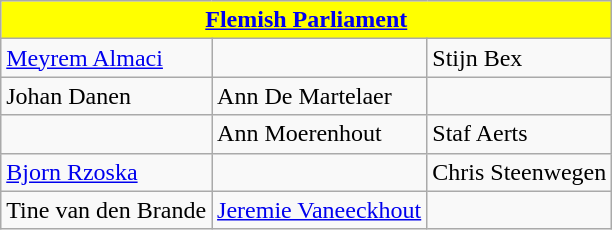<table class="wikitable">
<tr>
<th style="background:Yellow;" colspan="4"><a href='#'>Flemish Parliament</a></th>
</tr>
<tr>
<td> <a href='#'>Meyrem Almaci</a></td>
<td> </td>
<td> Stijn Bex</td>
</tr>
<tr>
<td> Johan Danen</td>
<td> Ann De Martelaer</td>
<td> </td>
</tr>
<tr>
<td> </td>
<td> Ann Moerenhout</td>
<td> Staf Aerts</td>
</tr>
<tr>
<td> <a href='#'>Bjorn Rzoska</a></td>
<td> </td>
<td> Chris Steenwegen</td>
</tr>
<tr>
<td> Tine van den Brande</td>
<td> <a href='#'>Jeremie Vaneeckhout</a></td>
<td></td>
</tr>
</table>
